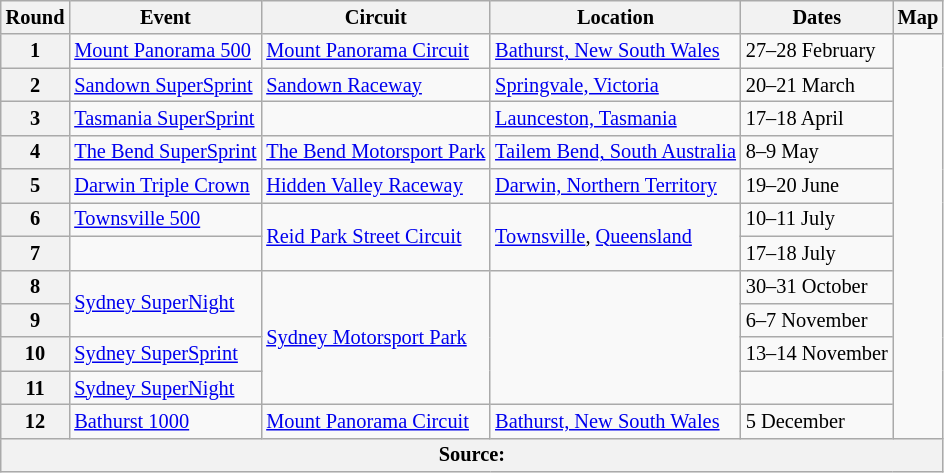<table class="wikitable" style="font-size: 85%">
<tr>
<th>Round</th>
<th>Event</th>
<th>Circuit</th>
<th>Location</th>
<th>Dates</th>
<th>Map</th>
</tr>
<tr>
<th>1</th>
<td><a href='#'>Mount Panorama 500</a></td>
<td> <a href='#'>Mount Panorama Circuit</a></td>
<td><a href='#'>Bathurst, New South Wales</a></td>
<td>27–28 February</td>
<td rowspan=12></td>
</tr>
<tr>
<th>2</th>
<td><a href='#'>Sandown SuperSprint</a></td>
<td> <a href='#'>Sandown Raceway</a></td>
<td><a href='#'>Springvale, Victoria</a></td>
<td>20–21 March</td>
</tr>
<tr>
<th>3</th>
<td><a href='#'>Tasmania SuperSprint</a></td>
<td></td>
<td><a href='#'>Launceston, Tasmania</a></td>
<td>17–18 April</td>
</tr>
<tr>
<th>4</th>
<td><a href='#'>The Bend SuperSprint</a></td>
<td> <a href='#'>The Bend Motorsport Park</a></td>
<td><a href='#'>Tailem Bend, South Australia</a></td>
<td>8–9 May</td>
</tr>
<tr>
<th>5</th>
<td><a href='#'>Darwin Triple Crown</a></td>
<td> <a href='#'>Hidden Valley Raceway</a></td>
<td><a href='#'>Darwin, Northern Territory</a></td>
<td>19–20 June</td>
</tr>
<tr>
<th>6</th>
<td><a href='#'>Townsville 500</a></td>
<td rowspan=2> <a href='#'>Reid Park Street Circuit</a></td>
<td rowspan=2><a href='#'>Townsville</a>, <a href='#'>Queensland</a></td>
<td>10–11 July</td>
</tr>
<tr>
<th>7</th>
<td></td>
<td>17–18 July</td>
</tr>
<tr>
<th>8</th>
<td rowspan=2><a href='#'>Sydney SuperNight</a></td>
<td rowspan=4> <a href='#'>Sydney Motorsport Park</a></td>
<td rowspan=4></td>
<td>30–31 October</td>
</tr>
<tr>
<th>9</th>
<td>6–7 November</td>
</tr>
<tr>
<th>10</th>
<td><a href='#'>Sydney SuperSprint</a></td>
<td>13–14 November</td>
</tr>
<tr>
<th>11</th>
<td><a href='#'>Sydney SuperNight</a></td>
<td></td>
</tr>
<tr>
<th>12</th>
<td><a href='#'>Bathurst 1000</a></td>
<td> <a href='#'>Mount Panorama Circuit</a></td>
<td><a href='#'>Bathurst, New South Wales</a></td>
<td>5 December</td>
</tr>
<tr>
<th colspan="6">Source:</th>
</tr>
</table>
